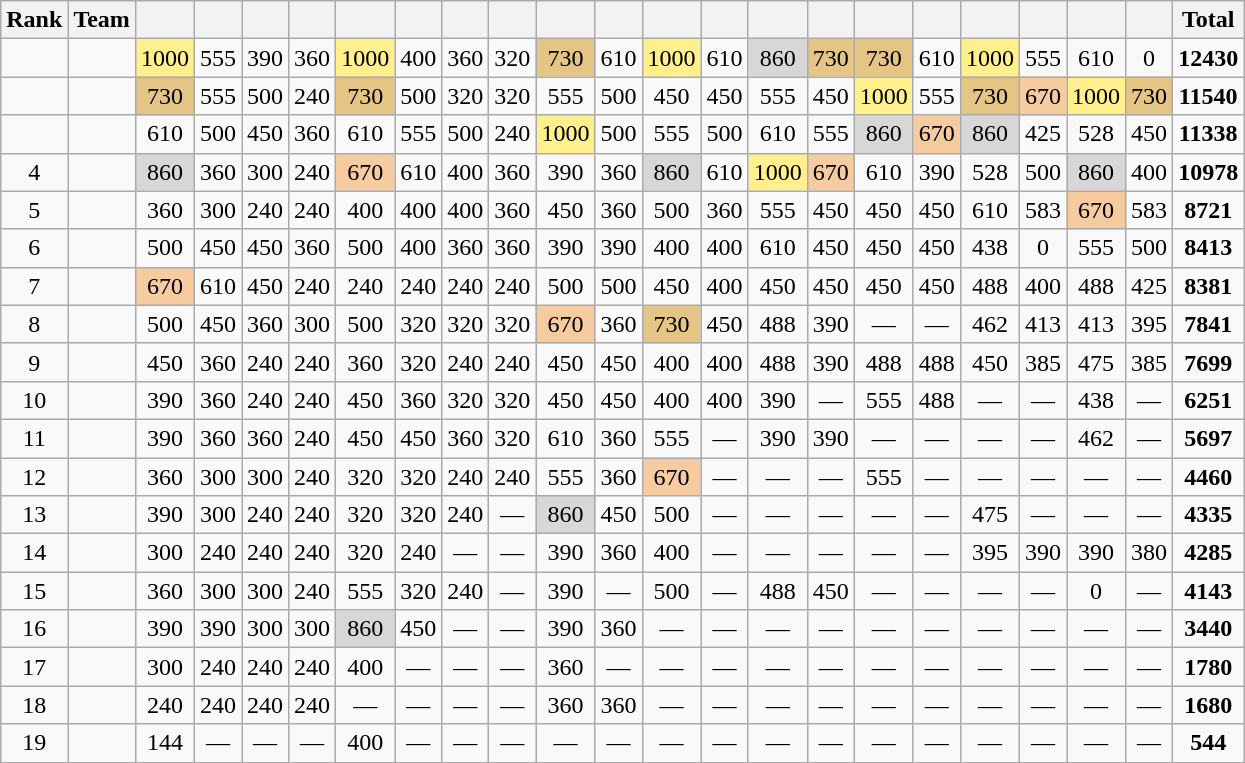<table class=wikitable style="text-align:center">
<tr>
<th>Rank</th>
<th>Team</th>
<th></th>
<th></th>
<th></th>
<th></th>
<th></th>
<th></th>
<th></th>
<th></th>
<th></th>
<th></th>
<th></th>
<th></th>
<th></th>
<th></th>
<th></th>
<th></th>
<th></th>
<th></th>
<th></th>
<th></th>
<th>Total</th>
</tr>
<tr>
<td></td>
<td align=left></td>
<td style="background-color:#FFF08D;">1000</td>
<td>555</td>
<td>390</td>
<td>360</td>
<td style="background-color:#FFF08D;">1000</td>
<td>400</td>
<td>360</td>
<td>320</td>
<td style="background-color:#E5C585;">730</td>
<td>610</td>
<td style="background-color:#FFF08D;">1000</td>
<td>610</td>
<td style="background-color:#D7D7D8;">860</td>
<td style="background-color:#E5C585;">730</td>
<td style="background-color:#E5C585;">730</td>
<td>610</td>
<td style="background-color:#FFF08D;">1000</td>
<td>555</td>
<td>610</td>
<td>0</td>
<td><strong>12430</strong></td>
</tr>
<tr>
<td></td>
<td align=left></td>
<td style="background-color:#E5C585;">730</td>
<td>555</td>
<td>500</td>
<td>240</td>
<td style="background-color:#E5C585;">730</td>
<td>500</td>
<td>320</td>
<td>320</td>
<td>555</td>
<td>500</td>
<td>450</td>
<td>450</td>
<td>555</td>
<td>450</td>
<td style="background-color:#FFF08D;">1000</td>
<td>555</td>
<td style="background-color:#E5C585;">730</td>
<td style="background-color:#F6CBA0;">670</td>
<td style="background-color:#FFF08D;">1000</td>
<td style="background-color:#E5C585;">730</td>
<td><strong>11540</strong></td>
</tr>
<tr>
<td></td>
<td align=left></td>
<td>610</td>
<td>500</td>
<td>450</td>
<td>360</td>
<td>610</td>
<td>555</td>
<td>500</td>
<td>240</td>
<td style="background-color:#FFF08D;">1000</td>
<td>500</td>
<td>555</td>
<td>500</td>
<td>610</td>
<td>555</td>
<td style="background-color:#D7D7D8;">860</td>
<td style="background-color:#F6CBA0;">670</td>
<td style="background-color:#D7D7D8;">860</td>
<td>425</td>
<td>528</td>
<td>450</td>
<td><strong>11338</strong></td>
</tr>
<tr>
<td>4</td>
<td align=left></td>
<td style="background-color:#D7D7D8;">860</td>
<td>360</td>
<td>300</td>
<td>240</td>
<td style="background-color:#F6CBA0;">670</td>
<td>610</td>
<td>400</td>
<td>360</td>
<td>390</td>
<td>360</td>
<td style="background-color:#D7D7D8;">860</td>
<td>610</td>
<td style="background-color:#FFF08D;">1000</td>
<td style="background-color:#F6CBA0;">670</td>
<td>610</td>
<td>390</td>
<td>528</td>
<td>500</td>
<td style="background-color:#D7D7D8;">860</td>
<td>400</td>
<td><strong>10978</strong></td>
</tr>
<tr>
<td>5</td>
<td align=left></td>
<td>360</td>
<td>300</td>
<td>240</td>
<td>240</td>
<td>400</td>
<td>400</td>
<td>400</td>
<td>360</td>
<td>450</td>
<td>360</td>
<td>500</td>
<td>360</td>
<td>555</td>
<td>450</td>
<td>450</td>
<td>450</td>
<td>610</td>
<td>583</td>
<td style="background-color:#F6CBA0;">670</td>
<td>583</td>
<td><strong>8721</strong></td>
</tr>
<tr>
<td>6</td>
<td align=left></td>
<td>500</td>
<td>450</td>
<td>450</td>
<td>360</td>
<td>500</td>
<td>400</td>
<td>360</td>
<td>360</td>
<td>390</td>
<td>390</td>
<td>400</td>
<td>400</td>
<td>610</td>
<td>450</td>
<td>450</td>
<td>450</td>
<td>438</td>
<td>0</td>
<td>555</td>
<td>500</td>
<td><strong>8413</strong></td>
</tr>
<tr>
<td>7</td>
<td align=left></td>
<td style="background-color:#F6CBA0;">670</td>
<td>610</td>
<td>450</td>
<td>240</td>
<td>240</td>
<td>240</td>
<td>240</td>
<td>240</td>
<td>500</td>
<td>500</td>
<td>450</td>
<td>400</td>
<td>450</td>
<td>450</td>
<td>450</td>
<td>450</td>
<td>488</td>
<td>400</td>
<td>488</td>
<td>425</td>
<td><strong>8381</strong></td>
</tr>
<tr>
<td>8</td>
<td align=left></td>
<td>500</td>
<td>450</td>
<td>360</td>
<td>300</td>
<td>500</td>
<td>320</td>
<td>320</td>
<td>320</td>
<td style="background-color:#F6CBA0;">670</td>
<td>360</td>
<td style="background-color:#E5C585;">730</td>
<td>450</td>
<td>488</td>
<td>390</td>
<td>—</td>
<td>—</td>
<td>462</td>
<td>413</td>
<td>413</td>
<td>395</td>
<td><strong>7841</strong></td>
</tr>
<tr>
<td>9</td>
<td align=left></td>
<td>450</td>
<td>360</td>
<td>240</td>
<td>240</td>
<td>360</td>
<td>320</td>
<td>240</td>
<td>240</td>
<td>450</td>
<td>450</td>
<td>400</td>
<td>400</td>
<td>488</td>
<td>390</td>
<td>488</td>
<td>488</td>
<td>450</td>
<td>385</td>
<td>475</td>
<td>385</td>
<td><strong>7699</strong></td>
</tr>
<tr>
<td>10</td>
<td align=left></td>
<td>390</td>
<td>360</td>
<td>240</td>
<td>240</td>
<td>450</td>
<td>360</td>
<td>320</td>
<td>320</td>
<td>450</td>
<td>450</td>
<td>400</td>
<td>400</td>
<td>390</td>
<td>—</td>
<td>555</td>
<td>488</td>
<td>—</td>
<td>—</td>
<td>438</td>
<td>—</td>
<td><strong>6251</strong></td>
</tr>
<tr>
<td>11</td>
<td align=left></td>
<td>390</td>
<td>360</td>
<td>360</td>
<td>240</td>
<td>450</td>
<td>450</td>
<td>360</td>
<td>320</td>
<td>610</td>
<td>360</td>
<td>555</td>
<td>—</td>
<td>390</td>
<td>390</td>
<td>—</td>
<td>—</td>
<td>—</td>
<td>—</td>
<td>462</td>
<td>—</td>
<td><strong>5697</strong></td>
</tr>
<tr>
<td>12</td>
<td align=left></td>
<td>360</td>
<td>300</td>
<td>300</td>
<td>240</td>
<td>320</td>
<td>320</td>
<td>240</td>
<td>240</td>
<td>555</td>
<td>360</td>
<td style="background-color:#F6CBA0;">670</td>
<td>—</td>
<td>—</td>
<td>—</td>
<td>555</td>
<td>—</td>
<td>—</td>
<td>—</td>
<td>—</td>
<td>—</td>
<td><strong>4460</strong></td>
</tr>
<tr>
<td>13</td>
<td align=left></td>
<td>390</td>
<td>300</td>
<td>240</td>
<td>240</td>
<td>320</td>
<td>320</td>
<td>240</td>
<td>—</td>
<td style="background-color:#D7D7D8;">860</td>
<td>450</td>
<td>500</td>
<td>—</td>
<td>—</td>
<td>—</td>
<td>—</td>
<td>—</td>
<td>475</td>
<td>—</td>
<td>—</td>
<td>—</td>
<td><strong>4335</strong></td>
</tr>
<tr>
<td>14</td>
<td align=left></td>
<td>300</td>
<td>240</td>
<td>240</td>
<td>240</td>
<td>320</td>
<td>240</td>
<td>—</td>
<td>—</td>
<td>390</td>
<td>360</td>
<td>400</td>
<td>—</td>
<td>—</td>
<td>—</td>
<td>—</td>
<td>—</td>
<td>395</td>
<td>390</td>
<td>390</td>
<td>380</td>
<td><strong>4285</strong></td>
</tr>
<tr>
<td>15</td>
<td align=left></td>
<td>360</td>
<td>300</td>
<td>300</td>
<td>240</td>
<td>555</td>
<td>320</td>
<td>240</td>
<td>—</td>
<td>390</td>
<td>—</td>
<td>500</td>
<td>—</td>
<td>488</td>
<td>450</td>
<td>—</td>
<td>—</td>
<td>—</td>
<td>—</td>
<td>0</td>
<td>—</td>
<td><strong>4143</strong></td>
</tr>
<tr>
<td>16</td>
<td align=left></td>
<td>390</td>
<td>390</td>
<td>300</td>
<td>300</td>
<td style="background-color:#D7D7D8;">860</td>
<td>450</td>
<td>—</td>
<td>—</td>
<td>390</td>
<td>360</td>
<td>—</td>
<td>—</td>
<td>—</td>
<td>—</td>
<td>—</td>
<td>—</td>
<td>—</td>
<td>—</td>
<td>—</td>
<td>—</td>
<td><strong>3440</strong></td>
</tr>
<tr>
<td>17</td>
<td align=left></td>
<td>300</td>
<td>240</td>
<td>240</td>
<td>240</td>
<td>400</td>
<td>—</td>
<td>—</td>
<td>—</td>
<td>360</td>
<td>—</td>
<td>—</td>
<td>—</td>
<td>—</td>
<td>—</td>
<td>—</td>
<td>—</td>
<td>—</td>
<td>—</td>
<td>—</td>
<td>—</td>
<td><strong>1780</strong></td>
</tr>
<tr>
<td>18</td>
<td align=left></td>
<td>240</td>
<td>240</td>
<td>240</td>
<td>240</td>
<td>—</td>
<td>—</td>
<td>—</td>
<td>—</td>
<td>360</td>
<td>360</td>
<td>—</td>
<td>—</td>
<td>—</td>
<td>—</td>
<td>—</td>
<td>—</td>
<td>—</td>
<td>—</td>
<td>—</td>
<td>—</td>
<td><strong>1680</strong></td>
</tr>
<tr>
<td>19</td>
<td align=left></td>
<td>144</td>
<td>—</td>
<td>—</td>
<td>—</td>
<td>400</td>
<td>—</td>
<td>—</td>
<td>—</td>
<td>—</td>
<td>—</td>
<td>—</td>
<td>—</td>
<td>—</td>
<td>—</td>
<td>—</td>
<td>—</td>
<td>—</td>
<td>—</td>
<td>—</td>
<td>—</td>
<td><strong>544</strong></td>
</tr>
</table>
